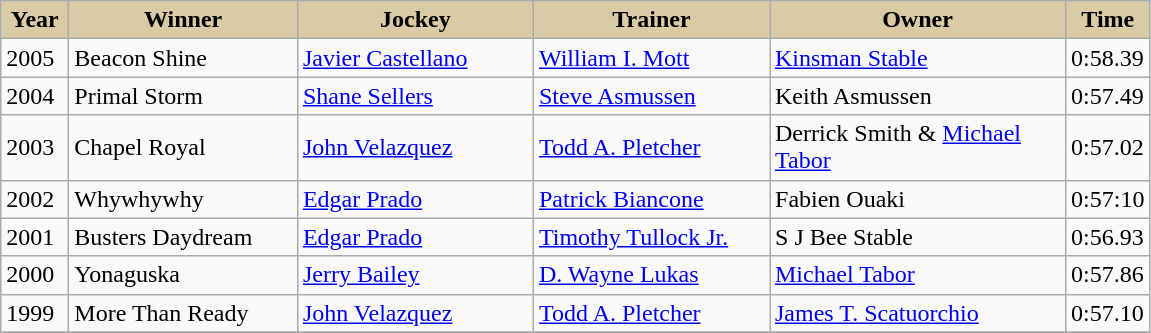<table class="wikitable sortable">
<tr>
<th style="background-color:#DACAA5; width:38px">Year<br></th>
<th style="background-color:#DACAA5; width:145px">Winner<br></th>
<th style="background-color:#DACAA5; width:150px">Jockey<br></th>
<th style="background-color:#DACAA5; width:150px">Trainer<br></th>
<th style="background-color:#DACAA5; width:190px">Owner<br></th>
<th style="background-color:#DACAA5">Time<br></th>
</tr>
<tr>
<td>2005</td>
<td>Beacon Shine</td>
<td><a href='#'>Javier Castellano</a></td>
<td><a href='#'>William I. Mott</a></td>
<td><a href='#'>Kinsman Stable</a></td>
<td>0:58.39</td>
</tr>
<tr>
<td>2004</td>
<td>Primal Storm</td>
<td><a href='#'>Shane Sellers</a></td>
<td><a href='#'>Steve Asmussen</a></td>
<td>Keith Asmussen</td>
<td>0:57.49</td>
</tr>
<tr>
<td>2003</td>
<td>Chapel Royal</td>
<td><a href='#'>John Velazquez</a></td>
<td><a href='#'>Todd A. Pletcher</a></td>
<td>Derrick Smith & <a href='#'>Michael Tabor</a></td>
<td>0:57.02</td>
</tr>
<tr>
<td>2002</td>
<td>Whywhywhy</td>
<td><a href='#'>Edgar Prado</a></td>
<td><a href='#'>Patrick Biancone</a></td>
<td>Fabien Ouaki</td>
<td>0:57:10</td>
</tr>
<tr>
<td>2001</td>
<td>Busters Daydream</td>
<td><a href='#'>Edgar Prado</a></td>
<td><a href='#'>Timothy Tullock Jr.</a></td>
<td>S J Bee Stable</td>
<td>0:56.93</td>
</tr>
<tr>
<td>2000</td>
<td>Yonaguska</td>
<td><a href='#'>Jerry Bailey</a></td>
<td><a href='#'>D. Wayne Lukas</a></td>
<td><a href='#'>Michael Tabor</a></td>
<td>0:57.86</td>
</tr>
<tr>
<td>1999</td>
<td>More Than Ready</td>
<td><a href='#'>John Velazquez</a></td>
<td><a href='#'>Todd A. Pletcher</a></td>
<td><a href='#'>James T. Scatuorchio</a></td>
<td>0:57.10</td>
</tr>
<tr>
</tr>
</table>
